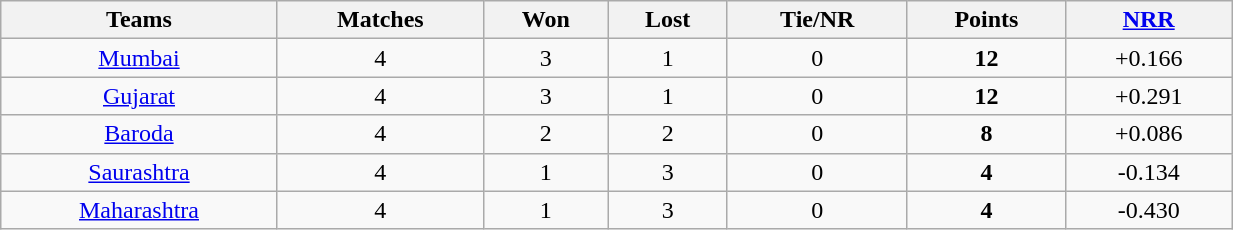<table class="wikitable sortable" style="text-align: center; width:65%">
<tr>
<th>Teams</th>
<th>Matches</th>
<th>Won</th>
<th>Lost</th>
<th>Tie/NR</th>
<th>Points</th>
<th><a href='#'>NRR</a></th>
</tr>
<tr -bgcolor="#ccffcc">
<td><a href='#'>Mumbai</a></td>
<td>4</td>
<td>3</td>
<td>1</td>
<td>0</td>
<td><strong>12</strong></td>
<td>+0.166</td>
</tr>
<tr -bgcolor="#ccffcc">
<td><a href='#'>Gujarat</a></td>
<td>4</td>
<td>3</td>
<td>1</td>
<td>0</td>
<td><strong>12</strong></td>
<td>+0.291</td>
</tr>
<tr>
<td><a href='#'>Baroda</a></td>
<td>4</td>
<td>2</td>
<td>2</td>
<td>0</td>
<td><strong>8</strong></td>
<td>+0.086</td>
</tr>
<tr>
<td><a href='#'>Saurashtra</a></td>
<td>4</td>
<td>1</td>
<td>3</td>
<td>0</td>
<td><strong>4</strong></td>
<td>-0.134</td>
</tr>
<tr>
<td><a href='#'>Maharashtra</a></td>
<td>4</td>
<td>1</td>
<td>3</td>
<td>0</td>
<td><strong>4</strong></td>
<td>-0.430</td>
</tr>
</table>
